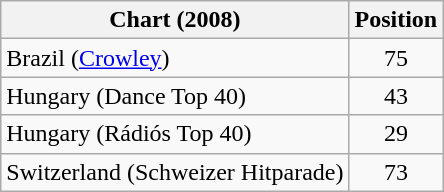<table class="wikitable sortable">
<tr>
<th>Chart (2008)</th>
<th>Position</th>
</tr>
<tr>
<td>Brazil (<a href='#'>Crowley</a>)</td>
<td align="center">75</td>
</tr>
<tr>
<td>Hungary (Dance Top 40)</td>
<td align="center">43</td>
</tr>
<tr>
<td>Hungary (Rádiós Top 40)</td>
<td align="center">29</td>
</tr>
<tr>
<td>Switzerland (Schweizer Hitparade)</td>
<td align="center">73</td>
</tr>
</table>
